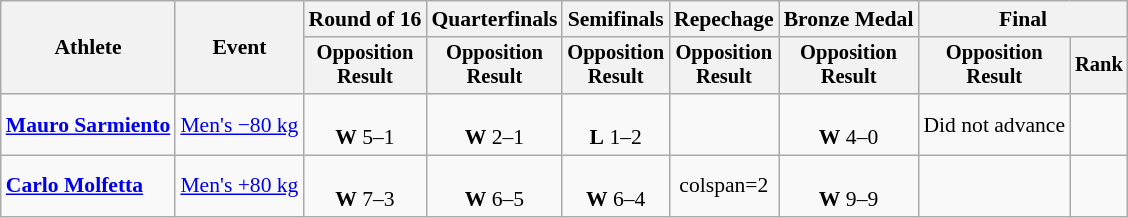<table class="wikitable" style="font-size:90%">
<tr>
<th rowspan="2">Athlete</th>
<th rowspan="2">Event</th>
<th>Round of 16</th>
<th>Quarterfinals</th>
<th>Semifinals</th>
<th>Repechage</th>
<th>Bronze Medal</th>
<th colspan=2>Final</th>
</tr>
<tr style="font-size:95%">
<th>Opposition<br>Result</th>
<th>Opposition<br>Result</th>
<th>Opposition<br>Result</th>
<th>Opposition<br>Result</th>
<th>Opposition<br>Result</th>
<th>Opposition<br>Result</th>
<th>Rank</th>
</tr>
<tr align=center>
<td align=left><strong><a href='#'>Mauro Sarmiento</a></strong></td>
<td align=left><a href='#'>Men's −80 kg</a></td>
<td><br><strong>W</strong> 5–1</td>
<td><br><strong>W</strong> 2–1</td>
<td><br><strong>L</strong> 1–2</td>
<td></td>
<td><br><strong>W</strong> 4–0</td>
<td>Did not advance</td>
<td></td>
</tr>
<tr align=center>
<td align=left><strong><a href='#'>Carlo Molfetta</a></strong></td>
<td align=left><a href='#'>Men's +80 kg</a></td>
<td><br><strong>W</strong> 7–3</td>
<td><br><strong>W</strong> 6–5 </td>
<td><br><strong>W</strong> 6–4</td>
<td>colspan=2 </td>
<td><br><strong>W</strong> 9–9 </td>
<td></td>
</tr>
</table>
